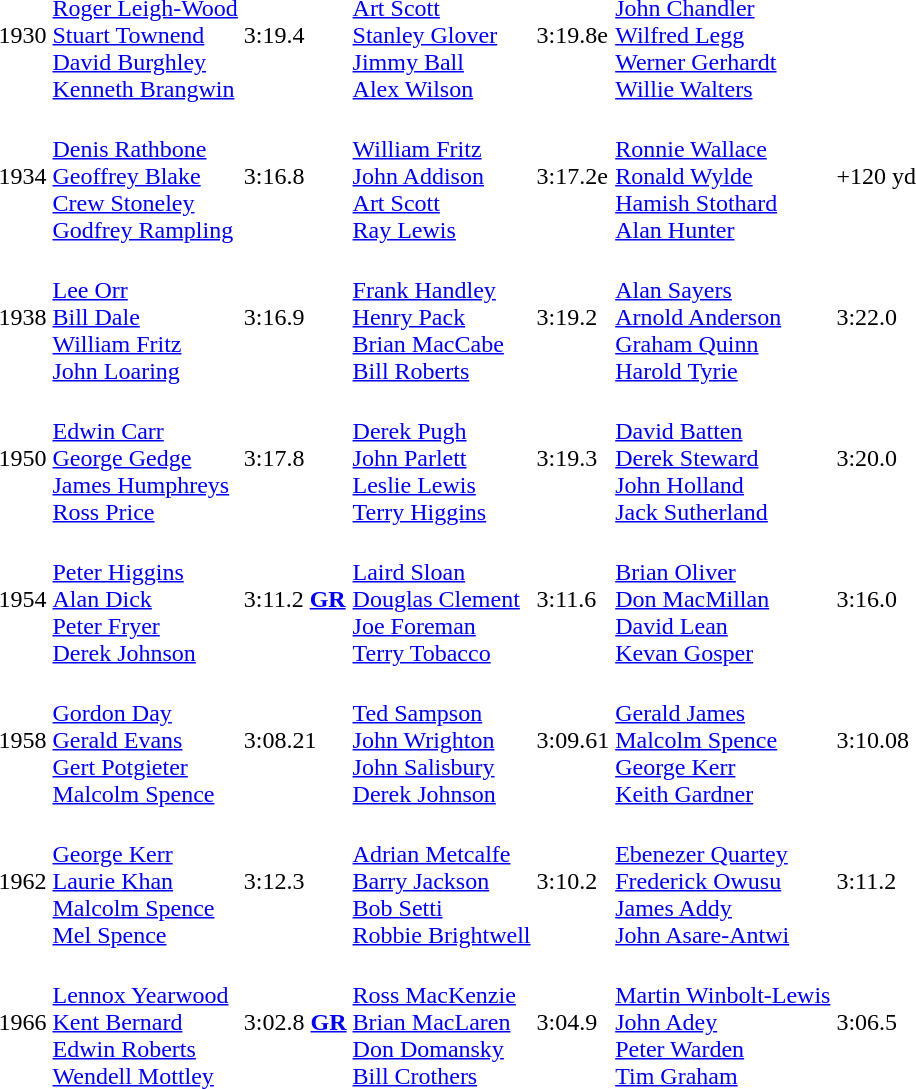<table>
<tr>
<td>1930</td>
<td><br><a href='#'>Roger Leigh-Wood</a><br><a href='#'>Stuart Townend</a><br><a href='#'>David Burghley</a><br><a href='#'>Kenneth Brangwin</a></td>
<td>3:19.4</td>
<td><br><a href='#'>Art Scott</a><br><a href='#'>Stanley Glover</a><br><a href='#'>Jimmy Ball</a><br><a href='#'>Alex Wilson</a></td>
<td>3:19.8e</td>
<td><br><a href='#'>John Chandler</a><br><a href='#'>Wilfred Legg</a><br><a href='#'>Werner Gerhardt</a><br><a href='#'>Willie Walters</a></td>
<td></td>
</tr>
<tr>
<td>1934</td>
<td><br><a href='#'>Denis Rathbone</a><br><a href='#'>Geoffrey Blake</a><br><a href='#'>Crew Stoneley</a><br><a href='#'>Godfrey Rampling</a></td>
<td>3:16.8</td>
<td><br><a href='#'>William Fritz</a><br><a href='#'>John Addison</a><br><a href='#'>Art Scott</a><br><a href='#'>Ray Lewis</a></td>
<td>3:17.2e</td>
<td><br><a href='#'>Ronnie Wallace</a><br><a href='#'>Ronald Wylde</a><br><a href='#'>Hamish Stothard</a><br><a href='#'>Alan Hunter</a></td>
<td>+120 yd</td>
</tr>
<tr>
<td>1938</td>
<td><br><a href='#'>Lee Orr</a><br><a href='#'>Bill Dale</a><br><a href='#'>William Fritz</a><br><a href='#'>John Loaring</a></td>
<td>3:16.9</td>
<td><br><a href='#'>Frank Handley</a><br><a href='#'>Henry Pack</a><br><a href='#'>Brian MacCabe</a><br><a href='#'>Bill Roberts</a></td>
<td>3:19.2</td>
<td><br><a href='#'>Alan Sayers</a><br><a href='#'>Arnold Anderson</a><br><a href='#'>Graham Quinn</a><br><a href='#'>Harold Tyrie</a></td>
<td>3:22.0</td>
</tr>
<tr>
<td>1950</td>
<td><br><a href='#'>Edwin Carr</a><br><a href='#'>George Gedge</a><br><a href='#'>James Humphreys</a><br><a href='#'>Ross Price</a></td>
<td>3:17.8</td>
<td><br><a href='#'>Derek Pugh</a><br><a href='#'>John Parlett</a><br><a href='#'>Leslie Lewis</a><br><a href='#'>Terry Higgins</a></td>
<td>3:19.3</td>
<td><br><a href='#'>David Batten</a><br><a href='#'>Derek Steward</a><br><a href='#'>John Holland</a><br><a href='#'>Jack Sutherland</a></td>
<td>3:20.0</td>
</tr>
<tr>
<td>1954</td>
<td><br><a href='#'>Peter Higgins</a><br><a href='#'>Alan Dick</a><br><a href='#'>Peter Fryer</a><br><a href='#'>Derek Johnson</a></td>
<td>3:11.2 <strong><a href='#'>GR</a></strong></td>
<td><br><a href='#'>Laird Sloan</a><br><a href='#'>Douglas Clement</a><br><a href='#'>Joe Foreman</a><br><a href='#'>Terry Tobacco</a></td>
<td>3:11.6</td>
<td><br><a href='#'>Brian Oliver</a><br><a href='#'>Don MacMillan</a><br><a href='#'>David Lean</a><br><a href='#'>Kevan Gosper</a></td>
<td>3:16.0</td>
</tr>
<tr>
<td>1958</td>
<td><br><a href='#'>Gordon Day</a><br><a href='#'>Gerald Evans</a><br><a href='#'>Gert Potgieter</a><br><a href='#'>Malcolm Spence</a></td>
<td>3:08.21</td>
<td><br><a href='#'>Ted Sampson</a><br><a href='#'>John Wrighton</a><br><a href='#'>John Salisbury</a><br><a href='#'>Derek Johnson</a></td>
<td>3:09.61</td>
<td><br><a href='#'>Gerald James</a><br><a href='#'>Malcolm Spence</a><br><a href='#'>George Kerr</a><br><a href='#'>Keith Gardner</a></td>
<td>3:10.08</td>
</tr>
<tr>
<td>1962</td>
<td><br><a href='#'>George Kerr</a><br><a href='#'>Laurie Khan</a><br><a href='#'>Malcolm Spence</a><br><a href='#'>Mel Spence</a></td>
<td>3:12.3</td>
<td><br><a href='#'>Adrian Metcalfe</a><br><a href='#'>Barry Jackson</a><br><a href='#'>Bob Setti</a><br><a href='#'>Robbie Brightwell</a></td>
<td>3:10.2</td>
<td><br><a href='#'>Ebenezer Quartey</a><br><a href='#'>Frederick Owusu</a><br><a href='#'>James Addy</a><br><a href='#'>John Asare-Antwi</a></td>
<td>3:11.2</td>
</tr>
<tr>
<td>1966</td>
<td><br><a href='#'>Lennox Yearwood</a><br><a href='#'>Kent Bernard</a><br><a href='#'>Edwin Roberts</a><br><a href='#'>Wendell Mottley</a></td>
<td>3:02.8 <strong><a href='#'>GR</a></strong></td>
<td><br><a href='#'>Ross MacKenzie</a><br><a href='#'>Brian MacLaren</a><br><a href='#'>Don Domansky</a><br><a href='#'>Bill Crothers</a></td>
<td>3:04.9</td>
<td><br><a href='#'>Martin Winbolt-Lewis</a><br><a href='#'>John Adey</a><br><a href='#'>Peter Warden</a><br><a href='#'>Tim Graham</a></td>
<td>3:06.5</td>
</tr>
</table>
